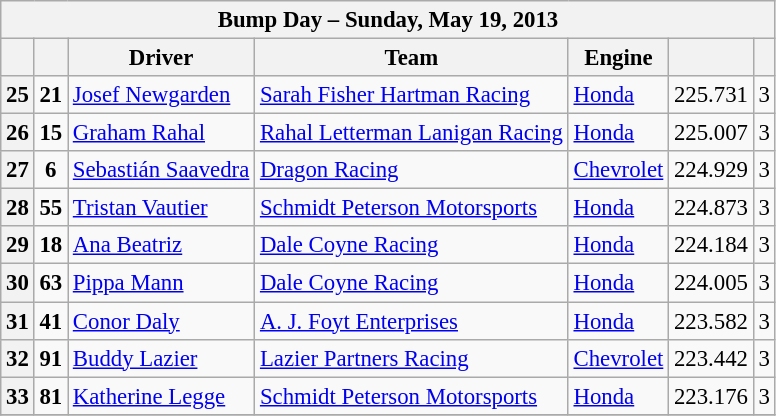<table class="wikitable" style="font-size:95%;">
<tr>
<th colspan=9>Bump Day – Sunday, May 19, 2013</th>
</tr>
<tr>
<th></th>
<th></th>
<th>Driver</th>
<th>Team</th>
<th>Engine</th>
<th></th>
<th></th>
</tr>
<tr>
<th>25</th>
<td style="text-align:center"><strong>21</strong></td>
<td> <a href='#'>Josef Newgarden</a></td>
<td><a href='#'>Sarah Fisher Hartman Racing</a></td>
<td><a href='#'>Honda</a></td>
<td align=center>225.731</td>
<td>3</td>
</tr>
<tr>
<th>26</th>
<td style="text-align:center"><strong>15</strong></td>
<td> <a href='#'>Graham Rahal</a></td>
<td><a href='#'>Rahal Letterman Lanigan Racing</a></td>
<td><a href='#'>Honda</a></td>
<td align=center>225.007</td>
<td>3</td>
</tr>
<tr>
<th>27</th>
<td style="text-align:center"><strong>6</strong></td>
<td> <a href='#'>Sebastián Saavedra</a></td>
<td><a href='#'>Dragon Racing</a></td>
<td><a href='#'>Chevrolet</a></td>
<td align=center>224.929</td>
<td>3</td>
</tr>
<tr>
<th>28</th>
<td style="text-align:center"><strong>55</strong></td>
<td> <a href='#'>Tristan Vautier</a> <strong></strong></td>
<td><a href='#'>Schmidt Peterson Motorsports</a></td>
<td><a href='#'>Honda</a></td>
<td align=center>224.873</td>
<td>3</td>
</tr>
<tr>
<th>29</th>
<td style="text-align:center"><strong>18</strong></td>
<td> <a href='#'>Ana Beatriz</a></td>
<td><a href='#'>Dale Coyne Racing</a></td>
<td><a href='#'>Honda</a></td>
<td align=center>224.184</td>
<td>3</td>
</tr>
<tr>
<th>30</th>
<td style="text-align:center"><strong>63</strong></td>
<td> <a href='#'>Pippa Mann</a></td>
<td><a href='#'>Dale Coyne Racing</a></td>
<td><a href='#'>Honda</a></td>
<td align=center>224.005</td>
<td>3</td>
</tr>
<tr>
<th>31</th>
<td style="text-align:center"><strong>41</strong></td>
<td> <a href='#'>Conor Daly</a> <strong></strong></td>
<td><a href='#'>A. J. Foyt Enterprises</a></td>
<td><a href='#'>Honda</a></td>
<td align=center>223.582</td>
<td>3</td>
</tr>
<tr>
<th>32</th>
<td style="text-align:center"><strong>91</strong></td>
<td> <a href='#'>Buddy Lazier</a></td>
<td><a href='#'>Lazier Partners Racing</a></td>
<td><a href='#'>Chevrolet</a></td>
<td align=center>223.442</td>
<td>3</td>
</tr>
<tr>
<th>33</th>
<td style="text-align:center"><strong>81</strong></td>
<td> <a href='#'>Katherine Legge</a></td>
<td><a href='#'>Schmidt Peterson Motorsports</a></td>
<td><a href='#'>Honda</a></td>
<td align=center>223.176</td>
<td>3</td>
</tr>
<tr>
</tr>
</table>
